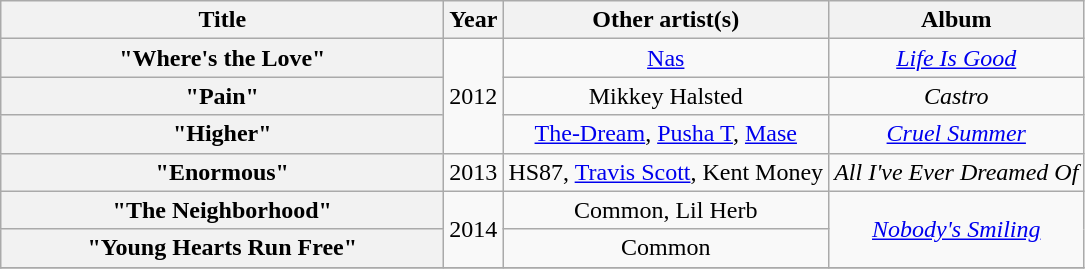<table class="wikitable plainrowheaders" style="text-align:center;">
<tr>
<th scope="col" style="width:18em;">Title</th>
<th scope="col">Year</th>
<th scope="col">Other artist(s)</th>
<th scope="col">Album</th>
</tr>
<tr>
<th scope="row">"Where's the Love"</th>
<td rowspan="3">2012</td>
<td><a href='#'>Nas</a></td>
<td><em><a href='#'>Life Is Good</a></em></td>
</tr>
<tr>
<th scope="row">"Pain"</th>
<td>Mikkey Halsted</td>
<td><em>Castro</em></td>
</tr>
<tr>
<th scope="row">"Higher"</th>
<td><a href='#'>The-Dream</a>, <a href='#'>Pusha T</a>, <a href='#'>Mase</a></td>
<td><em><a href='#'>Cruel Summer</a></em></td>
</tr>
<tr>
<th scope="row">"Enormous"</th>
<td rowspan="1">2013</td>
<td>HS87, <a href='#'>Travis Scott</a>, Kent Money</td>
<td><em>All I've Ever Dreamed Of</em></td>
</tr>
<tr>
<th scope="row">"The Neighborhood"</th>
<td rowspan="2">2014</td>
<td>Common, Lil Herb</td>
<td rowspan="2"><em><a href='#'>Nobody's Smiling</a></em></td>
</tr>
<tr>
<th scope="row">"Young Hearts Run Free"</th>
<td>Common</td>
</tr>
<tr>
</tr>
</table>
